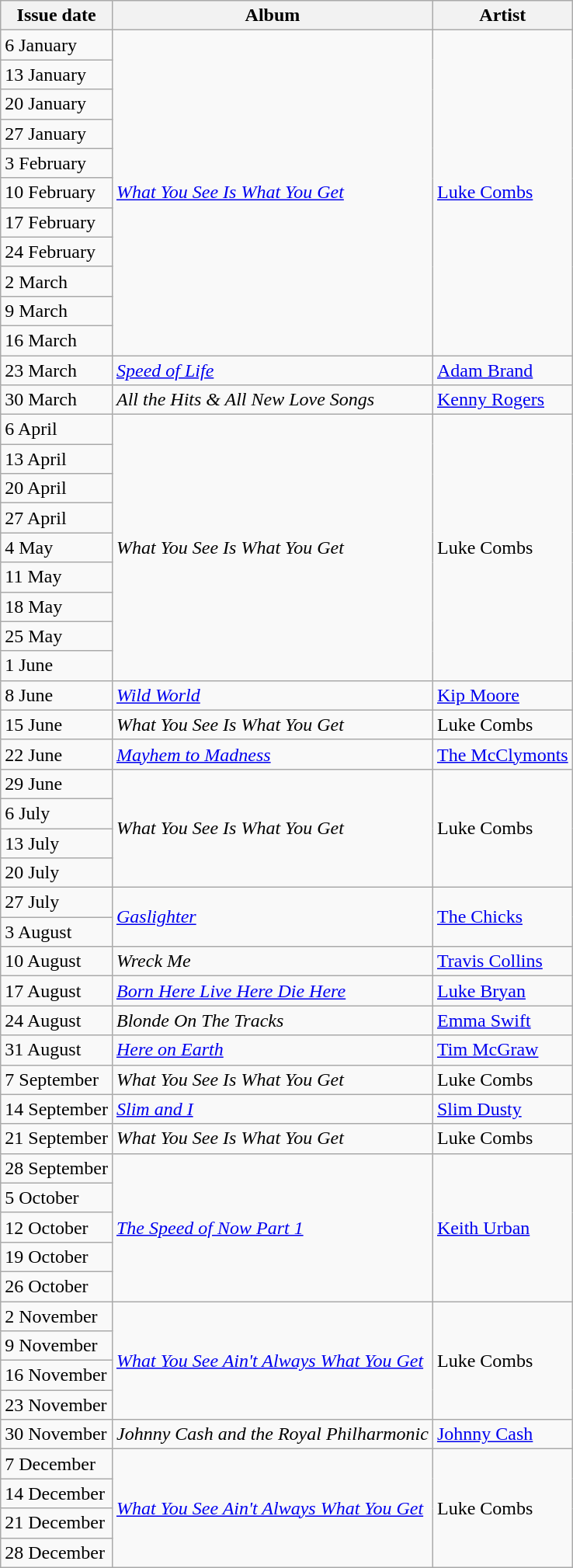<table class=wikitable>
<tr>
<th>Issue date</th>
<th>Album</th>
<th>Artist</th>
</tr>
<tr>
<td>6 January</td>
<td rowspan="11"><em><a href='#'>What You See Is What You Get</a></em></td>
<td rowspan="11"><a href='#'>Luke Combs</a></td>
</tr>
<tr>
<td>13 January</td>
</tr>
<tr>
<td>20 January</td>
</tr>
<tr>
<td>27 January</td>
</tr>
<tr>
<td>3 February</td>
</tr>
<tr>
<td>10 February</td>
</tr>
<tr>
<td>17 February</td>
</tr>
<tr>
<td>24 February</td>
</tr>
<tr>
<td>2 March</td>
</tr>
<tr>
<td>9 March</td>
</tr>
<tr>
<td>16 March</td>
</tr>
<tr>
<td>23 March</td>
<td><em><a href='#'>Speed of Life</a></em></td>
<td><a href='#'>Adam Brand</a></td>
</tr>
<tr>
<td>30 March</td>
<td><em>All the Hits & All New Love Songs</em></td>
<td><a href='#'>Kenny Rogers</a></td>
</tr>
<tr>
<td>6 April</td>
<td rowspan="9"><em>What You See Is What You Get</em></td>
<td rowspan="9">Luke Combs</td>
</tr>
<tr>
<td>13 April</td>
</tr>
<tr>
<td>20 April</td>
</tr>
<tr>
<td>27 April</td>
</tr>
<tr>
<td>4 May</td>
</tr>
<tr>
<td>11 May</td>
</tr>
<tr>
<td>18 May</td>
</tr>
<tr>
<td>25 May</td>
</tr>
<tr>
<td>1 June</td>
</tr>
<tr>
<td>8 June</td>
<td><em><a href='#'>Wild World</a></em></td>
<td><a href='#'>Kip Moore</a></td>
</tr>
<tr>
<td>15 June</td>
<td><em>What You See Is What You Get</em></td>
<td>Luke Combs</td>
</tr>
<tr>
<td>22 June</td>
<td><em><a href='#'>Mayhem to Madness</a></em></td>
<td><a href='#'>The McClymonts</a></td>
</tr>
<tr>
<td>29 June</td>
<td rowspan="4"><em>What You See Is What You Get</em></td>
<td rowspan="4">Luke Combs</td>
</tr>
<tr>
<td>6 July</td>
</tr>
<tr>
<td>13 July</td>
</tr>
<tr>
<td>20 July</td>
</tr>
<tr>
<td>27 July</td>
<td rowspan="2"><em><a href='#'>Gaslighter</a></em></td>
<td rowspan="2"><a href='#'>The Chicks</a></td>
</tr>
<tr>
<td>3 August</td>
</tr>
<tr>
<td>10 August</td>
<td><em>Wreck Me</em></td>
<td><a href='#'>Travis Collins</a></td>
</tr>
<tr>
<td>17 August</td>
<td><em><a href='#'>Born Here Live Here Die Here</a></em></td>
<td><a href='#'>Luke Bryan</a></td>
</tr>
<tr>
<td>24 August</td>
<td><em>Blonde On The Tracks</em></td>
<td><a href='#'>Emma Swift</a></td>
</tr>
<tr>
<td>31 August</td>
<td><em><a href='#'>Here on Earth</a></em></td>
<td><a href='#'>Tim McGraw</a></td>
</tr>
<tr>
<td>7 September</td>
<td><em>What You See Is What You Get</em></td>
<td>Luke Combs</td>
</tr>
<tr>
<td>14 September</td>
<td><em><a href='#'>Slim and I</a></em></td>
<td><a href='#'>Slim Dusty</a></td>
</tr>
<tr>
<td>21 September</td>
<td><em>What You See Is What You Get</em></td>
<td>Luke Combs</td>
</tr>
<tr>
<td>28 September</td>
<td rowspan="5"><em><a href='#'>The Speed of Now Part 1</a></em></td>
<td rowspan="5"><a href='#'>Keith Urban</a></td>
</tr>
<tr>
<td>5 October</td>
</tr>
<tr>
<td>12 October</td>
</tr>
<tr>
<td>19 October</td>
</tr>
<tr>
<td>26 October</td>
</tr>
<tr>
<td>2 November</td>
<td rowspan="4"><em><a href='#'>What You See Ain't Always What You Get</a></em></td>
<td rowspan="4">Luke Combs</td>
</tr>
<tr>
<td>9 November</td>
</tr>
<tr>
<td>16 November</td>
</tr>
<tr>
<td>23 November</td>
</tr>
<tr>
<td>30 November</td>
<td><em>Johnny Cash and the Royal Philharmonic</em></td>
<td><a href='#'>Johnny Cash</a></td>
</tr>
<tr>
<td>7 December</td>
<td rowspan="4"><em><a href='#'>What You See Ain't Always What You Get</a></em></td>
<td rowspan="4">Luke Combs</td>
</tr>
<tr>
<td>14 December</td>
</tr>
<tr>
<td>21 December</td>
</tr>
<tr>
<td>28 December</td>
</tr>
</table>
